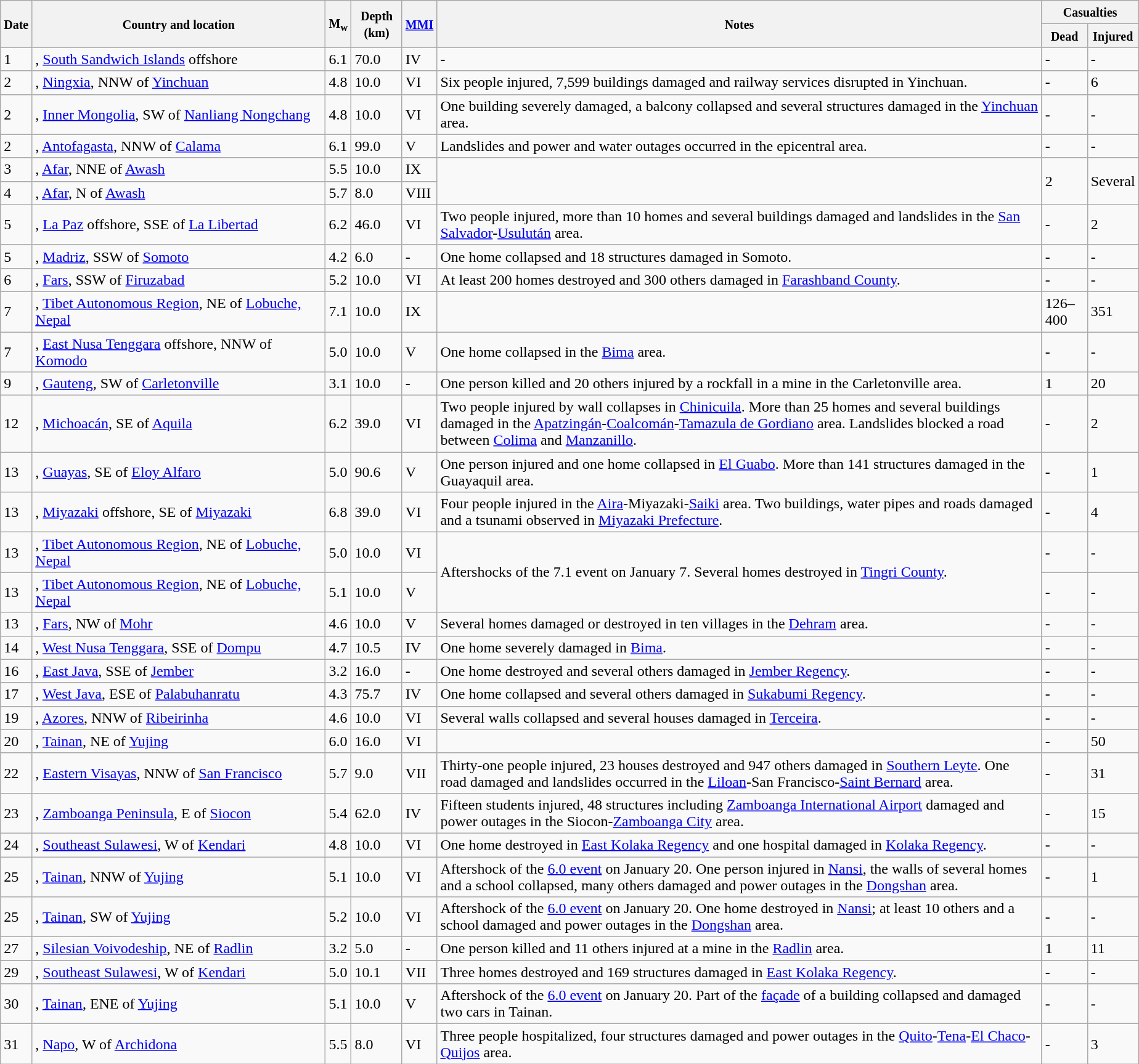<table class="wikitable sortable" style="border:1px black;  margin-left:1em;">
<tr>
<th rowspan="2"><small>Date</small></th>
<th rowspan="2" style="width: 310px"><small>Country and location</small></th>
<th rowspan="2"><small>M<sub>w</sub></small></th>
<th rowspan="2"><small>Depth (km)</small></th>
<th rowspan="2"><small><a href='#'>MMI</a></small></th>
<th rowspan="2" class="unsortable"><small>Notes</small></th>
<th colspan="2"><small>Casualties</small></th>
</tr>
<tr>
<th><small>Dead</small></th>
<th><small>Injured</small></th>
</tr>
<tr>
<td>1</td>
<td>, <a href='#'>South Sandwich Islands</a> offshore</td>
<td>6.1</td>
<td>70.0</td>
<td>IV</td>
<td>-</td>
<td>-</td>
<td>-</td>
</tr>
<tr>
<td>2</td>
<td>, <a href='#'>Ningxia</a>,  NNW of <a href='#'>Yinchuan</a></td>
<td>4.8</td>
<td>10.0</td>
<td>VI</td>
<td>Six people injured, 7,599 buildings damaged and railway services disrupted in Yinchuan.</td>
<td>-</td>
<td>6</td>
</tr>
<tr>
<td>2</td>
<td>, <a href='#'>Inner Mongolia</a>,  SW of <a href='#'>Nanliang Nongchang</a></td>
<td>4.8</td>
<td>10.0</td>
<td>VI</td>
<td>One building severely damaged, a balcony collapsed and several structures damaged in the <a href='#'>Yinchuan</a> area.</td>
<td>-</td>
<td>-</td>
</tr>
<tr>
<td>2</td>
<td>, <a href='#'>Antofagasta</a>,  NNW of <a href='#'>Calama</a></td>
<td>6.1</td>
<td>99.0</td>
<td>V</td>
<td>Landslides and power and water outages occurred in the epicentral area.</td>
<td>-</td>
<td>-</td>
</tr>
<tr>
<td>3</td>
<td>, <a href='#'>Afar</a>,  NNE of <a href='#'>Awash</a></td>
<td>5.5</td>
<td>10.0</td>
<td>IX</td>
<td rowspan=2></td>
<td rowspan=2>2</td>
<td rowspan=2>Several</td>
</tr>
<tr>
<td>4</td>
<td>, <a href='#'>Afar</a>,  N of <a href='#'>Awash</a></td>
<td>5.7</td>
<td>8.0</td>
<td>VIII</td>
</tr>
<tr>
<td>5</td>
<td>, <a href='#'>La Paz</a> offshore,  SSE of <a href='#'>La Libertad</a></td>
<td>6.2</td>
<td>46.0</td>
<td>VI</td>
<td>Two people injured, more than 10 homes and several buildings damaged and landslides in the <a href='#'>San Salvador</a>-<a href='#'>Usulután</a> area.</td>
<td>-</td>
<td>2</td>
</tr>
<tr>
<td>5</td>
<td>, <a href='#'>Madriz</a>,  SSW of <a href='#'>Somoto</a></td>
<td>4.2</td>
<td>6.0</td>
<td>-</td>
<td>One home collapsed and 18 structures damaged in Somoto.</td>
<td>-</td>
<td>-</td>
</tr>
<tr>
<td>6</td>
<td>, <a href='#'>Fars</a>,  SSW of <a href='#'>Firuzabad</a></td>
<td>5.2</td>
<td>10.0</td>
<td>VI</td>
<td>At least 200 homes destroyed and 300 others damaged in <a href='#'>Farashband County</a>.</td>
<td>-</td>
<td>-</td>
</tr>
<tr>
<td>7</td>
<td>, <a href='#'>Tibet Autonomous Region</a>,  NE of <a href='#'>Lobuche, Nepal</a></td>
<td>7.1</td>
<td>10.0</td>
<td>IX</td>
<td></td>
<td>126–400</td>
<td>351</td>
</tr>
<tr>
<td>7</td>
<td>, <a href='#'>East Nusa Tenggara</a> offshore,  NNW of <a href='#'>Komodo</a></td>
<td>5.0</td>
<td>10.0</td>
<td>V</td>
<td>One home collapsed in the <a href='#'>Bima</a> area.</td>
<td>-</td>
<td>-</td>
</tr>
<tr>
<td>9</td>
<td>, <a href='#'>Gauteng</a>,  SW of <a href='#'>Carletonville</a></td>
<td>3.1</td>
<td>10.0</td>
<td>-</td>
<td>One person killed and 20 others injured by a rockfall in a mine in the Carletonville area.</td>
<td>1</td>
<td>20</td>
</tr>
<tr>
<td>12</td>
<td>, <a href='#'>Michoacán</a>,  SE of <a href='#'>Aquila</a></td>
<td>6.2</td>
<td>39.0</td>
<td>VI</td>
<td>Two people injured by wall collapses in <a href='#'>Chinicuila</a>. More than 25 homes and several buildings damaged in the <a href='#'>Apatzingán</a>-<a href='#'>Coalcomán</a>-<a href='#'>Tamazula de Gordiano</a> area. Landslides blocked a road between <a href='#'>Colima</a> and <a href='#'>Manzanillo</a>.</td>
<td>-</td>
<td>2</td>
</tr>
<tr>
<td>13</td>
<td>, <a href='#'>Guayas</a>,  SE of <a href='#'>Eloy Alfaro</a></td>
<td>5.0</td>
<td>90.6</td>
<td>V</td>
<td>One person injured and one home collapsed in <a href='#'>El Guabo</a>. More than 141 structures damaged in the Guayaquil area.</td>
<td>-</td>
<td>1</td>
</tr>
<tr>
<td>13</td>
<td>, <a href='#'>Miyazaki</a> offshore,  SE of <a href='#'>Miyazaki</a></td>
<td>6.8</td>
<td>39.0</td>
<td>VI</td>
<td>Four people injured in the <a href='#'>Aira</a>-Miyazaki-<a href='#'>Saiki</a> area. Two buildings, water pipes and roads damaged and a  tsunami observed in <a href='#'>Miyazaki Prefecture</a>.</td>
<td>-</td>
<td>4</td>
</tr>
<tr>
<td>13</td>
<td>, <a href='#'>Tibet Autonomous Region</a>,  NE of <a href='#'>Lobuche, Nepal</a></td>
<td>5.0</td>
<td>10.0</td>
<td>VI</td>
<td rowspan="2">Aftershocks of the 7.1 event on January 7. Several homes destroyed in <a href='#'>Tingri County</a>.</td>
<td>-</td>
<td>-</td>
</tr>
<tr>
<td>13</td>
<td>, <a href='#'>Tibet Autonomous Region</a>,  NE of <a href='#'>Lobuche, Nepal</a></td>
<td>5.1</td>
<td>10.0</td>
<td>V</td>
<td>-</td>
<td>-</td>
</tr>
<tr>
<td>13</td>
<td>, <a href='#'>Fars</a>,  NW of <a href='#'>Mohr</a></td>
<td>4.6</td>
<td>10.0</td>
<td>V</td>
<td>Several homes damaged or destroyed in ten villages in the <a href='#'>Dehram</a> area.</td>
<td>-</td>
<td>-</td>
</tr>
<tr>
<td>14</td>
<td>, <a href='#'>West Nusa Tenggara</a>,  SSE of <a href='#'>Dompu</a></td>
<td>4.7</td>
<td>10.5</td>
<td>IV</td>
<td>One home severely damaged in <a href='#'>Bima</a>.</td>
<td>-</td>
<td>-</td>
</tr>
<tr>
<td>16</td>
<td>, <a href='#'>East Java</a>,  SSE of <a href='#'>Jember</a></td>
<td>3.2</td>
<td>16.0</td>
<td>-</td>
<td>One home destroyed and several others damaged in <a href='#'>Jember Regency</a>.</td>
<td>-</td>
<td>-</td>
</tr>
<tr>
<td>17</td>
<td>, <a href='#'>West Java</a>,  ESE of <a href='#'>Palabuhanratu</a></td>
<td>4.3</td>
<td>75.7</td>
<td>IV</td>
<td>One home collapsed and several others damaged in <a href='#'>Sukabumi Regency</a>.</td>
<td>-</td>
<td>-</td>
</tr>
<tr>
<td>19</td>
<td>, <a href='#'>Azores</a>,  NNW of <a href='#'>Ribeirinha</a></td>
<td>4.6</td>
<td>10.0</td>
<td>VI</td>
<td>Several walls collapsed and several houses damaged in <a href='#'>Terceira</a>.</td>
<td>-</td>
<td>-</td>
</tr>
<tr>
<td>20</td>
<td>, <a href='#'>Tainan</a>,  NE of <a href='#'>Yujing</a></td>
<td>6.0</td>
<td>16.0</td>
<td>VI</td>
<td></td>
<td>-</td>
<td>50</td>
</tr>
<tr>
<td>22</td>
<td>, <a href='#'>Eastern Visayas</a>,  NNW of <a href='#'>San Francisco</a></td>
<td>5.7</td>
<td>9.0</td>
<td>VII</td>
<td>Thirty-one people injured, 23 houses destroyed and 947 others damaged in <a href='#'>Southern Leyte</a>. One road damaged and landslides occurred in the <a href='#'>Liloan</a>-San Francisco-<a href='#'>Saint Bernard</a> area.</td>
<td>-</td>
<td>31</td>
</tr>
<tr>
<td>23</td>
<td>, <a href='#'>Zamboanga Peninsula</a>,  E of <a href='#'>Siocon</a></td>
<td>5.4</td>
<td>62.0</td>
<td>IV</td>
<td>Fifteen students injured, 48 structures including <a href='#'>Zamboanga International Airport</a> damaged and power outages in the Siocon-<a href='#'>Zamboanga City</a> area.</td>
<td>-</td>
<td>15</td>
</tr>
<tr>
<td>24</td>
<td>, <a href='#'>Southeast Sulawesi</a>,  W of <a href='#'>Kendari</a></td>
<td>4.8</td>
<td>10.0</td>
<td>VI</td>
<td>One home destroyed in <a href='#'>East Kolaka Regency</a> and one hospital damaged in <a href='#'>Kolaka Regency</a>.</td>
<td>-</td>
<td>-</td>
</tr>
<tr>
<td>25</td>
<td>, <a href='#'>Tainan</a>,  NNW of <a href='#'>Yujing</a></td>
<td>5.1</td>
<td>10.0</td>
<td>VI</td>
<td>Aftershock of the <a href='#'>6.0 event</a> on January 20. One person injured in <a href='#'>Nansi</a>, the walls of several homes and a school collapsed, many others damaged and power outages in the <a href='#'>Dongshan</a> area.</td>
<td>-</td>
<td>1</td>
</tr>
<tr>
<td>25</td>
<td>, <a href='#'>Tainan</a>,  SW of <a href='#'>Yujing</a></td>
<td>5.2</td>
<td>10.0</td>
<td>VI</td>
<td>Aftershock of the <a href='#'>6.0 event</a> on January 20. One home destroyed in <a href='#'>Nansi</a>; at least 10 others and a school damaged and power outages in the <a href='#'>Dongshan</a> area.</td>
<td>-</td>
<td>-</td>
</tr>
<tr>
<td>27</td>
<td>, <a href='#'>Silesian Voivodeship</a>,  NE of <a href='#'>Radlin</a></td>
<td>3.2</td>
<td>5.0</td>
<td>-</td>
<td>One person killed and 11 others injured at a mine in the <a href='#'>Radlin</a> area.</td>
<td>1</td>
<td>11</td>
</tr>
<tr>
</tr>
<tr>
<td>29</td>
<td>, <a href='#'>Southeast Sulawesi</a>,  W of <a href='#'>Kendari</a></td>
<td>5.0</td>
<td>10.1</td>
<td>VII</td>
<td>Three homes destroyed and 169 structures damaged in <a href='#'>East Kolaka Regency</a>.</td>
<td>-</td>
<td>-</td>
</tr>
<tr>
<td>30</td>
<td>, <a href='#'>Tainan</a>,  ENE of <a href='#'>Yujing</a></td>
<td>5.1</td>
<td>10.0</td>
<td>V</td>
<td>Aftershock of the <a href='#'>6.0 event</a> on January 20. Part of the <a href='#'>façade</a> of a building collapsed and damaged two cars in Tainan.</td>
<td>-</td>
<td>-</td>
</tr>
<tr>
<td>31</td>
<td>, <a href='#'>Napo</a>,  W of <a href='#'>Archidona</a></td>
<td>5.5</td>
<td>8.0</td>
<td>VI</td>
<td>Three people hospitalized, four structures damaged and power outages in the <a href='#'>Quito</a>-<a href='#'>Tena</a>-<a href='#'>El Chaco</a>-<a href='#'>Quijos</a> area.</td>
<td>-</td>
<td>3</td>
</tr>
<tr>
</tr>
</table>
